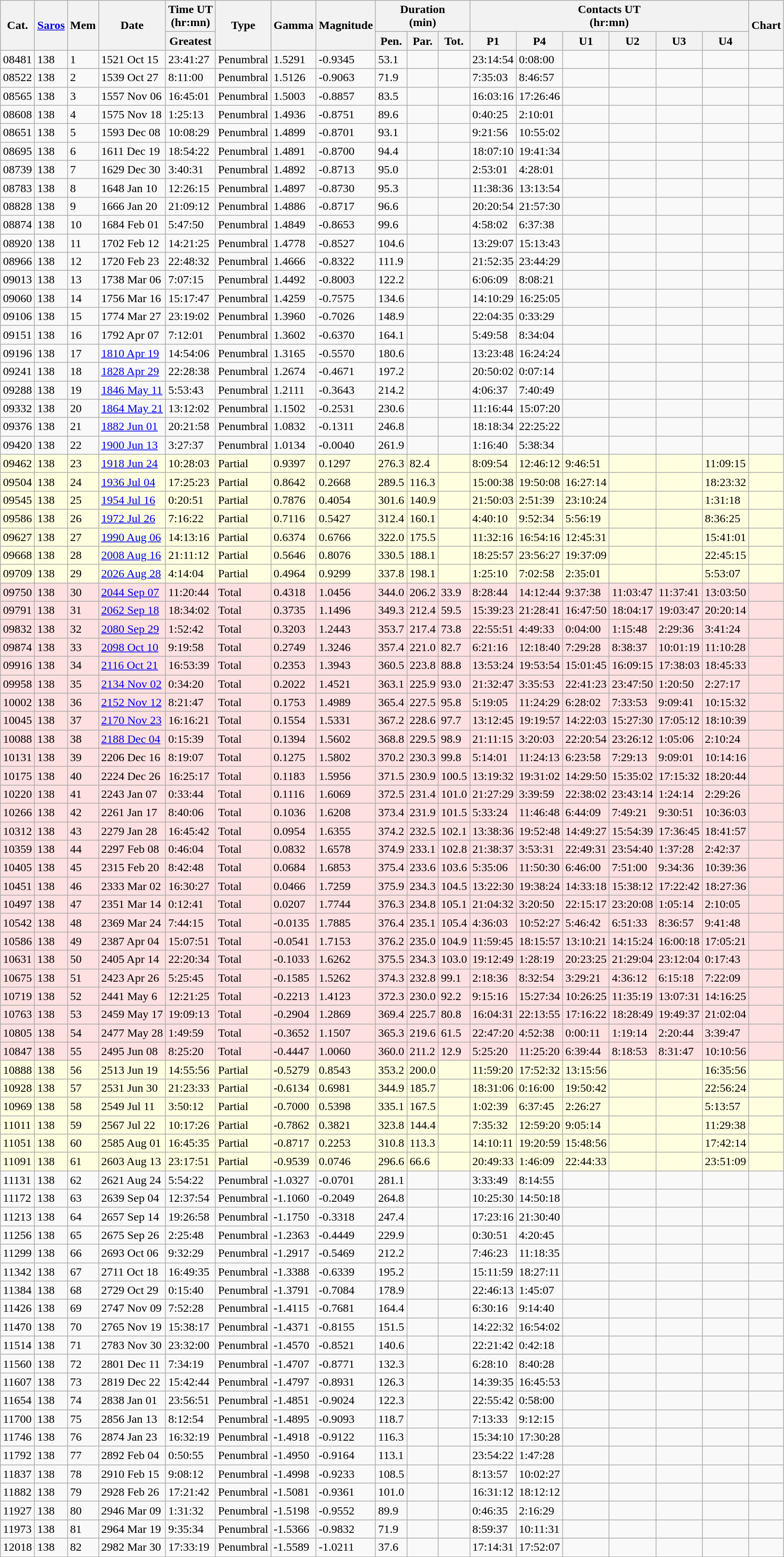<table class=wikitable>
<tr>
<th rowspan=2>Cat.</th>
<th rowspan=2><a href='#'>Saros</a></th>
<th rowspan=2>Mem</th>
<th rowspan=2>Date</th>
<th>Time UT<br>(hr:mn)</th>
<th rowspan=2>Type</th>
<th rowspan=2>Gamma</th>
<th rowspan=2>Magnitude</th>
<th colspan=3>Duration<br>(min)</th>
<th colspan=6>Contacts UT<br>(hr:mn)</th>
<th rowspan=2>Chart</th>
</tr>
<tr>
<th>Greatest</th>
<th>Pen.</th>
<th>Par.</th>
<th>Tot.</th>
<th>P1</th>
<th>P4</th>
<th>U1</th>
<th>U2</th>
<th>U3</th>
<th>U4</th>
</tr>
<tr>
<td>08481</td>
<td>138</td>
<td>1</td>
<td>1521 Oct 15</td>
<td>23:41:27</td>
<td>Penumbral</td>
<td>1.5291</td>
<td>-0.9345</td>
<td>53.1</td>
<td></td>
<td></td>
<td>23:14:54</td>
<td>0:08:00</td>
<td></td>
<td></td>
<td></td>
<td></td>
<td></td>
</tr>
<tr>
<td>08522</td>
<td>138</td>
<td>2</td>
<td>1539 Oct 27</td>
<td>8:11:00</td>
<td>Penumbral</td>
<td>1.5126</td>
<td>-0.9063</td>
<td>71.9</td>
<td></td>
<td></td>
<td>7:35:03</td>
<td>8:46:57</td>
<td></td>
<td></td>
<td></td>
<td></td>
<td></td>
</tr>
<tr>
<td>08565</td>
<td>138</td>
<td>3</td>
<td>1557 Nov 06</td>
<td>16:45:01</td>
<td>Penumbral</td>
<td>1.5003</td>
<td>-0.8857</td>
<td>83.5</td>
<td></td>
<td></td>
<td>16:03:16</td>
<td>17:26:46</td>
<td></td>
<td></td>
<td></td>
<td></td>
<td></td>
</tr>
<tr>
<td>08608</td>
<td>138</td>
<td>4</td>
<td>1575 Nov 18</td>
<td>1:25:13</td>
<td>Penumbral</td>
<td>1.4936</td>
<td>-0.8751</td>
<td>89.6</td>
<td></td>
<td></td>
<td>0:40:25</td>
<td>2:10:01</td>
<td></td>
<td></td>
<td></td>
<td></td>
<td></td>
</tr>
<tr>
<td>08651</td>
<td>138</td>
<td>5</td>
<td>1593 Dec 08</td>
<td>10:08:29</td>
<td>Penumbral</td>
<td>1.4899</td>
<td>-0.8701</td>
<td>93.1</td>
<td></td>
<td></td>
<td>9:21:56</td>
<td>10:55:02</td>
<td></td>
<td></td>
<td></td>
<td></td>
<td></td>
</tr>
<tr>
<td>08695</td>
<td>138</td>
<td>6</td>
<td>1611 Dec 19</td>
<td>18:54:22</td>
<td>Penumbral</td>
<td>1.4891</td>
<td>-0.8700</td>
<td>94.4</td>
<td></td>
<td></td>
<td>18:07:10</td>
<td>19:41:34</td>
<td></td>
<td></td>
<td></td>
<td></td>
<td></td>
</tr>
<tr>
<td>08739</td>
<td>138</td>
<td>7</td>
<td>1629 Dec 30</td>
<td>3:40:31</td>
<td>Penumbral</td>
<td>1.4892</td>
<td>-0.8713</td>
<td>95.0</td>
<td></td>
<td></td>
<td>2:53:01</td>
<td>4:28:01</td>
<td></td>
<td></td>
<td></td>
<td></td>
<td></td>
</tr>
<tr>
<td>08783</td>
<td>138</td>
<td>8</td>
<td>1648 Jan 10</td>
<td>12:26:15</td>
<td>Penumbral</td>
<td>1.4897</td>
<td>-0.8730</td>
<td>95.3</td>
<td></td>
<td></td>
<td>11:38:36</td>
<td>13:13:54</td>
<td></td>
<td></td>
<td></td>
<td></td>
<td></td>
</tr>
<tr>
<td>08828</td>
<td>138</td>
<td>9</td>
<td>1666 Jan 20</td>
<td>21:09:12</td>
<td>Penumbral</td>
<td>1.4886</td>
<td>-0.8717</td>
<td>96.6</td>
<td></td>
<td></td>
<td>20:20:54</td>
<td>21:57:30</td>
<td></td>
<td></td>
<td></td>
<td></td>
<td></td>
</tr>
<tr>
<td>08874</td>
<td>138</td>
<td>10</td>
<td>1684 Feb 01</td>
<td>5:47:50</td>
<td>Penumbral</td>
<td>1.4849</td>
<td>-0.8653</td>
<td>99.6</td>
<td></td>
<td></td>
<td>4:58:02</td>
<td>6:37:38</td>
<td></td>
<td></td>
<td></td>
<td></td>
<td></td>
</tr>
<tr>
<td>08920</td>
<td>138</td>
<td>11</td>
<td>1702 Feb 12</td>
<td>14:21:25</td>
<td>Penumbral</td>
<td>1.4778</td>
<td>-0.8527</td>
<td>104.6</td>
<td></td>
<td></td>
<td>13:29:07</td>
<td>15:13:43</td>
<td></td>
<td></td>
<td></td>
<td></td>
<td></td>
</tr>
<tr>
<td>08966</td>
<td>138</td>
<td>12</td>
<td>1720 Feb 23</td>
<td>22:48:32</td>
<td>Penumbral</td>
<td>1.4666</td>
<td>-0.8322</td>
<td>111.9</td>
<td></td>
<td></td>
<td>21:52:35</td>
<td>23:44:29</td>
<td></td>
<td></td>
<td></td>
<td></td>
<td></td>
</tr>
<tr>
<td>09013</td>
<td>138</td>
<td>13</td>
<td>1738 Mar 06</td>
<td>7:07:15</td>
<td>Penumbral</td>
<td>1.4492</td>
<td>-0.8003</td>
<td>122.2</td>
<td></td>
<td></td>
<td>6:06:09</td>
<td>8:08:21</td>
<td></td>
<td></td>
<td></td>
<td></td>
<td></td>
</tr>
<tr>
<td>09060</td>
<td>138</td>
<td>14</td>
<td>1756 Mar 16</td>
<td>15:17:47</td>
<td>Penumbral</td>
<td>1.4259</td>
<td>-0.7575</td>
<td>134.6</td>
<td></td>
<td></td>
<td>14:10:29</td>
<td>16:25:05</td>
<td></td>
<td></td>
<td></td>
<td></td>
<td></td>
</tr>
<tr>
<td>09106</td>
<td>138</td>
<td>15</td>
<td>1774 Mar 27</td>
<td>23:19:02</td>
<td>Penumbral</td>
<td>1.3960</td>
<td>-0.7026</td>
<td>148.9</td>
<td></td>
<td></td>
<td>22:04:35</td>
<td>0:33:29</td>
<td></td>
<td></td>
<td></td>
<td></td>
<td></td>
</tr>
<tr>
<td>09151</td>
<td>138</td>
<td>16</td>
<td>1792 Apr 07</td>
<td>7:12:01</td>
<td>Penumbral</td>
<td>1.3602</td>
<td>-0.6370</td>
<td>164.1</td>
<td></td>
<td></td>
<td>5:49:58</td>
<td>8:34:04</td>
<td></td>
<td></td>
<td></td>
<td></td>
<td></td>
</tr>
<tr>
<td>09196</td>
<td>138</td>
<td>17</td>
<td><a href='#'>1810 Apr 19</a></td>
<td>14:54:06</td>
<td>Penumbral</td>
<td>1.3165</td>
<td>-0.5570</td>
<td>180.6</td>
<td></td>
<td></td>
<td>13:23:48</td>
<td>16:24:24</td>
<td></td>
<td></td>
<td></td>
<td></td>
<td></td>
</tr>
<tr>
<td>09241</td>
<td>138</td>
<td>18</td>
<td><a href='#'>1828 Apr 29</a></td>
<td>22:28:38</td>
<td>Penumbral</td>
<td>1.2674</td>
<td>-0.4671</td>
<td>197.2</td>
<td></td>
<td></td>
<td>20:50:02</td>
<td>0:07:14</td>
<td></td>
<td></td>
<td></td>
<td></td>
<td></td>
</tr>
<tr>
<td>09288</td>
<td>138</td>
<td>19</td>
<td><a href='#'>1846 May 11</a></td>
<td>5:53:43</td>
<td>Penumbral</td>
<td>1.2111</td>
<td>-0.3643</td>
<td>214.2</td>
<td></td>
<td></td>
<td>4:06:37</td>
<td>7:40:49</td>
<td></td>
<td></td>
<td></td>
<td></td>
<td></td>
</tr>
<tr>
<td>09332</td>
<td>138</td>
<td>20</td>
<td><a href='#'>1864 May 21</a></td>
<td>13:12:02</td>
<td>Penumbral</td>
<td>1.1502</td>
<td>-0.2531</td>
<td>230.6</td>
<td></td>
<td></td>
<td>11:16:44</td>
<td>15:07:20</td>
<td></td>
<td></td>
<td></td>
<td></td>
<td></td>
</tr>
<tr>
<td>09376</td>
<td>138</td>
<td>21</td>
<td><a href='#'>1882 Jun 01</a></td>
<td>20:21:58</td>
<td>Penumbral</td>
<td>1.0832</td>
<td>-0.1311</td>
<td>246.8</td>
<td></td>
<td></td>
<td>18:18:34</td>
<td>22:25:22</td>
<td></td>
<td></td>
<td></td>
<td></td>
<td></td>
</tr>
<tr>
<td>09420</td>
<td>138</td>
<td>22</td>
<td><a href='#'>1900 Jun 13</a></td>
<td>3:27:37</td>
<td>Penumbral</td>
<td>1.0134</td>
<td>-0.0040</td>
<td>261.9</td>
<td></td>
<td></td>
<td>1:16:40</td>
<td>5:38:34</td>
<td></td>
<td></td>
<td></td>
<td></td>
<td></td>
</tr>
<tr bgcolor=#ffffe0>
<td>09462</td>
<td>138</td>
<td>23</td>
<td><a href='#'>1918 Jun 24</a></td>
<td>10:28:03</td>
<td>Partial</td>
<td>0.9397</td>
<td>0.1297</td>
<td>276.3</td>
<td>82.4</td>
<td></td>
<td>8:09:54</td>
<td>12:46:12</td>
<td>9:46:51</td>
<td></td>
<td></td>
<td>11:09:15</td>
<td></td>
</tr>
<tr bgcolor=#ffffe0>
<td>09504</td>
<td>138</td>
<td>24</td>
<td><a href='#'>1936 Jul 04</a></td>
<td>17:25:23</td>
<td>Partial</td>
<td>0.8642</td>
<td>0.2668</td>
<td>289.5</td>
<td>116.3</td>
<td></td>
<td>15:00:38</td>
<td>19:50:08</td>
<td>16:27:14</td>
<td></td>
<td></td>
<td>18:23:32</td>
<td></td>
</tr>
<tr bgcolor=#ffffe0>
<td>09545</td>
<td>138</td>
<td>25</td>
<td><a href='#'>1954 Jul 16</a></td>
<td>0:20:51</td>
<td>Partial</td>
<td>0.7876</td>
<td>0.4054</td>
<td>301.6</td>
<td>140.9</td>
<td></td>
<td>21:50:03</td>
<td>2:51:39</td>
<td>23:10:24</td>
<td></td>
<td></td>
<td>1:31:18</td>
<td></td>
</tr>
<tr bgcolor=#ffffe0>
<td>09586</td>
<td>138</td>
<td>26</td>
<td><a href='#'>1972 Jul 26</a></td>
<td>7:16:22</td>
<td>Partial</td>
<td>0.7116</td>
<td>0.5427</td>
<td>312.4</td>
<td>160.1</td>
<td></td>
<td>4:40:10</td>
<td>9:52:34</td>
<td>5:56:19</td>
<td></td>
<td></td>
<td>8:36:25</td>
<td></td>
</tr>
<tr bgcolor=#ffffe0>
<td>09627</td>
<td>138</td>
<td>27</td>
<td><a href='#'>1990 Aug 06</a></td>
<td>14:13:16</td>
<td>Partial</td>
<td>0.6374</td>
<td>0.6766</td>
<td>322.0</td>
<td>175.5</td>
<td></td>
<td>11:32:16</td>
<td>16:54:16</td>
<td>12:45:31</td>
<td></td>
<td></td>
<td>15:41:01</td>
<td></td>
</tr>
<tr bgcolor=#ffffe0>
<td>09668</td>
<td>138</td>
<td>28</td>
<td><a href='#'>2008 Aug 16</a></td>
<td>21:11:12</td>
<td>Partial</td>
<td>0.5646</td>
<td>0.8076</td>
<td>330.5</td>
<td>188.1</td>
<td></td>
<td>18:25:57</td>
<td>23:56:27</td>
<td>19:37:09</td>
<td></td>
<td></td>
<td>22:45:15</td>
<td></td>
</tr>
<tr bgcolor=#ffffe0>
<td>09709</td>
<td>138</td>
<td>29</td>
<td><a href='#'>2026 Aug 28</a></td>
<td>4:14:04</td>
<td>Partial</td>
<td>0.4964</td>
<td>0.9299</td>
<td>337.8</td>
<td>198.1</td>
<td></td>
<td>1:25:10</td>
<td>7:02:58</td>
<td>2:35:01</td>
<td></td>
<td></td>
<td>5:53:07</td>
<td></td>
</tr>
<tr bgcolor=#ffe0e0>
<td>09750</td>
<td>138</td>
<td>30</td>
<td><a href='#'>2044 Sep 07</a></td>
<td>11:20:44</td>
<td>Total</td>
<td>0.4318</td>
<td>1.0456</td>
<td>344.0</td>
<td>206.2</td>
<td>33.9</td>
<td>8:28:44</td>
<td>14:12:44</td>
<td>9:37:38</td>
<td>11:03:47</td>
<td>11:37:41</td>
<td>13:03:50</td>
<td></td>
</tr>
<tr bgcolor=#ffe0e0>
<td>09791</td>
<td>138</td>
<td>31</td>
<td><a href='#'>2062 Sep 18</a></td>
<td>18:34:02</td>
<td>Total</td>
<td>0.3735</td>
<td>1.1496</td>
<td>349.3</td>
<td>212.4</td>
<td>59.5</td>
<td>15:39:23</td>
<td>21:28:41</td>
<td>16:47:50</td>
<td>18:04:17</td>
<td>19:03:47</td>
<td>20:20:14</td>
<td></td>
</tr>
<tr bgcolor=#ffe0e0>
<td>09832</td>
<td>138</td>
<td>32</td>
<td><a href='#'>2080 Sep 29</a></td>
<td>1:52:42</td>
<td>Total</td>
<td>0.3203</td>
<td>1.2443</td>
<td>353.7</td>
<td>217.4</td>
<td>73.8</td>
<td>22:55:51</td>
<td>4:49:33</td>
<td>0:04:00</td>
<td>1:15:48</td>
<td>2:29:36</td>
<td>3:41:24</td>
<td></td>
</tr>
<tr bgcolor=#ffe0e0>
<td>09874</td>
<td>138</td>
<td>33</td>
<td><a href='#'>2098 Oct 10</a></td>
<td>9:19:58</td>
<td>Total</td>
<td>0.2749</td>
<td>1.3246</td>
<td>357.4</td>
<td>221.0</td>
<td>82.7</td>
<td>6:21:16</td>
<td>12:18:40</td>
<td>7:29:28</td>
<td>8:38:37</td>
<td>10:01:19</td>
<td>11:10:28</td>
<td></td>
</tr>
<tr bgcolor=#ffe0e0>
<td>09916</td>
<td>138</td>
<td>34</td>
<td><a href='#'>2116 Oct 21</a></td>
<td>16:53:39</td>
<td>Total</td>
<td>0.2353</td>
<td>1.3943</td>
<td>360.5</td>
<td>223.8</td>
<td>88.8</td>
<td>13:53:24</td>
<td>19:53:54</td>
<td>15:01:45</td>
<td>16:09:15</td>
<td>17:38:03</td>
<td>18:45:33</td>
<td></td>
</tr>
<tr bgcolor=#ffe0e0>
<td>09958</td>
<td>138</td>
<td>35</td>
<td><a href='#'>2134 Nov 02</a></td>
<td>0:34:20</td>
<td>Total</td>
<td>0.2022</td>
<td>1.4521</td>
<td>363.1</td>
<td>225.9</td>
<td>93.0</td>
<td>21:32:47</td>
<td>3:35:53</td>
<td>22:41:23</td>
<td>23:47:50</td>
<td>1:20:50</td>
<td>2:27:17</td>
<td></td>
</tr>
<tr bgcolor=#ffe0e0>
<td>10002</td>
<td>138</td>
<td>36</td>
<td><a href='#'>2152 Nov 12</a></td>
<td>8:21:47</td>
<td>Total</td>
<td>0.1753</td>
<td>1.4989</td>
<td>365.4</td>
<td>227.5</td>
<td>95.8</td>
<td>5:19:05</td>
<td>11:24:29</td>
<td>6:28:02</td>
<td>7:33:53</td>
<td>9:09:41</td>
<td>10:15:32</td>
<td></td>
</tr>
<tr bgcolor=#ffe0e0>
<td>10045</td>
<td>138</td>
<td>37</td>
<td><a href='#'>2170 Nov 23</a></td>
<td>16:16:21</td>
<td>Total</td>
<td>0.1554</td>
<td>1.5331</td>
<td>367.2</td>
<td>228.6</td>
<td>97.7</td>
<td>13:12:45</td>
<td>19:19:57</td>
<td>14:22:03</td>
<td>15:27:30</td>
<td>17:05:12</td>
<td>18:10:39</td>
<td></td>
</tr>
<tr bgcolor=#ffe0e0>
<td>10088</td>
<td>138</td>
<td>38</td>
<td><a href='#'>2188 Dec 04</a></td>
<td>0:15:39</td>
<td>Total</td>
<td>0.1394</td>
<td>1.5602</td>
<td>368.8</td>
<td>229.5</td>
<td>98.9</td>
<td>21:11:15</td>
<td>3:20:03</td>
<td>22:20:54</td>
<td>23:26:12</td>
<td>1:05:06</td>
<td>2:10:24</td>
<td></td>
</tr>
<tr bgcolor=#ffe0e0>
<td>10131</td>
<td>138</td>
<td>39</td>
<td>2206 Dec 16</td>
<td>8:19:07</td>
<td>Total</td>
<td>0.1275</td>
<td>1.5802</td>
<td>370.2</td>
<td>230.3</td>
<td>99.8</td>
<td>5:14:01</td>
<td>11:24:13</td>
<td>6:23:58</td>
<td>7:29:13</td>
<td>9:09:01</td>
<td>10:14:16</td>
<td></td>
</tr>
<tr bgcolor=#ffe0e0>
<td>10175</td>
<td>138</td>
<td>40</td>
<td>2224 Dec 26</td>
<td>16:25:17</td>
<td>Total</td>
<td>0.1183</td>
<td>1.5956</td>
<td>371.5</td>
<td>230.9</td>
<td>100.5</td>
<td>13:19:32</td>
<td>19:31:02</td>
<td>14:29:50</td>
<td>15:35:02</td>
<td>17:15:32</td>
<td>18:20:44</td>
<td></td>
</tr>
<tr bgcolor=#ffe0e0>
<td>10220</td>
<td>138</td>
<td>41</td>
<td>2243 Jan 07</td>
<td>0:33:44</td>
<td>Total</td>
<td>0.1116</td>
<td>1.6069</td>
<td>372.5</td>
<td>231.4</td>
<td>101.0</td>
<td>21:27:29</td>
<td>3:39:59</td>
<td>22:38:02</td>
<td>23:43:14</td>
<td>1:24:14</td>
<td>2:29:26</td>
<td></td>
</tr>
<tr bgcolor=#ffe0e0>
<td>10266</td>
<td>138</td>
<td>42</td>
<td>2261 Jan 17</td>
<td>8:40:06</td>
<td>Total</td>
<td>0.1036</td>
<td>1.6208</td>
<td>373.4</td>
<td>231.9</td>
<td>101.5</td>
<td>5:33:24</td>
<td>11:46:48</td>
<td>6:44:09</td>
<td>7:49:21</td>
<td>9:30:51</td>
<td>10:36:03</td>
<td></td>
</tr>
<tr bgcolor=#ffe0e0>
<td>10312</td>
<td>138</td>
<td>43</td>
<td>2279 Jan 28</td>
<td>16:45:42</td>
<td>Total</td>
<td>0.0954</td>
<td>1.6355</td>
<td>374.2</td>
<td>232.5</td>
<td>102.1</td>
<td>13:38:36</td>
<td>19:52:48</td>
<td>14:49:27</td>
<td>15:54:39</td>
<td>17:36:45</td>
<td>18:41:57</td>
<td></td>
</tr>
<tr bgcolor=#ffe0e0>
<td>10359</td>
<td>138</td>
<td>44</td>
<td>2297 Feb 08</td>
<td>0:46:04</td>
<td>Total</td>
<td>0.0832</td>
<td>1.6578</td>
<td>374.9</td>
<td>233.1</td>
<td>102.8</td>
<td>21:38:37</td>
<td>3:53:31</td>
<td>22:49:31</td>
<td>23:54:40</td>
<td>1:37:28</td>
<td>2:42:37</td>
<td></td>
</tr>
<tr bgcolor=#ffe0e0>
<td>10405</td>
<td>138</td>
<td>45</td>
<td>2315 Feb 20</td>
<td>8:42:48</td>
<td>Total</td>
<td>0.0684</td>
<td>1.6853</td>
<td>375.4</td>
<td>233.6</td>
<td>103.6</td>
<td>5:35:06</td>
<td>11:50:30</td>
<td>6:46:00</td>
<td>7:51:00</td>
<td>9:34:36</td>
<td>10:39:36</td>
<td></td>
</tr>
<tr bgcolor=#ffe0e0>
<td>10451</td>
<td>138</td>
<td>46</td>
<td>2333 Mar 02</td>
<td>16:30:27</td>
<td>Total</td>
<td>0.0466</td>
<td>1.7259</td>
<td>375.9</td>
<td>234.3</td>
<td>104.5</td>
<td>13:22:30</td>
<td>19:38:24</td>
<td>14:33:18</td>
<td>15:38:12</td>
<td>17:22:42</td>
<td>18:27:36</td>
<td></td>
</tr>
<tr bgcolor=#ffe0e0>
<td>10497</td>
<td>138</td>
<td>47</td>
<td>2351 Mar 14</td>
<td>0:12:41</td>
<td>Total</td>
<td>0.0207</td>
<td>1.7744</td>
<td>376.3</td>
<td>234.8</td>
<td>105.1</td>
<td>21:04:32</td>
<td>3:20:50</td>
<td>22:15:17</td>
<td>23:20:08</td>
<td>1:05:14</td>
<td>2:10:05</td>
<td></td>
</tr>
<tr bgcolor=#ffe0e0>
<td>10542</td>
<td>138</td>
<td>48</td>
<td>2369 Mar 24</td>
<td>7:44:15</td>
<td>Total</td>
<td>-0.0135</td>
<td>1.7885</td>
<td>376.4</td>
<td>235.1</td>
<td>105.4</td>
<td>4:36:03</td>
<td>10:52:27</td>
<td>5:46:42</td>
<td>6:51:33</td>
<td>8:36:57</td>
<td>9:41:48</td>
<td></td>
</tr>
<tr bgcolor=#ffe0e0>
<td>10586</td>
<td>138</td>
<td>49</td>
<td>2387 Apr 04</td>
<td>15:07:51</td>
<td>Total</td>
<td>-0.0541</td>
<td>1.7153</td>
<td>376.2</td>
<td>235.0</td>
<td>104.9</td>
<td>11:59:45</td>
<td>18:15:57</td>
<td>13:10:21</td>
<td>14:15:24</td>
<td>16:00:18</td>
<td>17:05:21</td>
<td></td>
</tr>
<tr bgcolor=#ffe0e0>
<td>10631</td>
<td>138</td>
<td>50</td>
<td>2405 Apr 14</td>
<td>22:20:34</td>
<td>Total</td>
<td>-0.1033</td>
<td>1.6262</td>
<td>375.5</td>
<td>234.3</td>
<td>103.0</td>
<td>19:12:49</td>
<td>1:28:19</td>
<td>20:23:25</td>
<td>21:29:04</td>
<td>23:12:04</td>
<td>0:17:43</td>
<td></td>
</tr>
<tr bgcolor=#ffe0e0>
<td>10675</td>
<td>138</td>
<td>51</td>
<td>2423 Apr 26</td>
<td>5:25:45</td>
<td>Total</td>
<td>-0.1585</td>
<td>1.5262</td>
<td>374.3</td>
<td>232.8</td>
<td>99.1</td>
<td>2:18:36</td>
<td>8:32:54</td>
<td>3:29:21</td>
<td>4:36:12</td>
<td>6:15:18</td>
<td>7:22:09</td>
<td></td>
</tr>
<tr bgcolor=#ffe0e0>
<td>10719</td>
<td>138</td>
<td>52</td>
<td>2441 May 6</td>
<td>12:21:25</td>
<td>Total</td>
<td>-0.2213</td>
<td>1.4123</td>
<td>372.3</td>
<td>230.0</td>
<td>92.2</td>
<td>9:15:16</td>
<td>15:27:34</td>
<td>10:26:25</td>
<td>11:35:19</td>
<td>13:07:31</td>
<td>14:16:25</td>
<td></td>
</tr>
<tr bgcolor=#ffe0e0>
<td>10763</td>
<td>138</td>
<td>53</td>
<td>2459 May 17</td>
<td>19:09:13</td>
<td>Total</td>
<td>-0.2904</td>
<td>1.2869</td>
<td>369.4</td>
<td>225.7</td>
<td>80.8</td>
<td>16:04:31</td>
<td>22:13:55</td>
<td>17:16:22</td>
<td>18:28:49</td>
<td>19:49:37</td>
<td>21:02:04</td>
<td></td>
</tr>
<tr bgcolor=#ffe0e0>
<td>10805</td>
<td>138</td>
<td>54</td>
<td>2477 May 28</td>
<td>1:49:59</td>
<td>Total</td>
<td>-0.3652</td>
<td>1.1507</td>
<td>365.3</td>
<td>219.6</td>
<td>61.5</td>
<td>22:47:20</td>
<td>4:52:38</td>
<td>0:00:11</td>
<td>1:19:14</td>
<td>2:20:44</td>
<td>3:39:47</td>
<td></td>
</tr>
<tr bgcolor=#ffe0e0>
<td>10847</td>
<td>138</td>
<td>55</td>
<td>2495 Jun 08</td>
<td>8:25:20</td>
<td>Total</td>
<td>-0.4447</td>
<td>1.0060</td>
<td>360.0</td>
<td>211.2</td>
<td>12.9</td>
<td>5:25:20</td>
<td>11:25:20</td>
<td>6:39:44</td>
<td>8:18:53</td>
<td>8:31:47</td>
<td>10:10:56</td>
<td></td>
</tr>
<tr bgcolor=#ffffe0>
<td>10888</td>
<td>138</td>
<td>56</td>
<td>2513 Jun 19</td>
<td>14:55:56</td>
<td>Partial</td>
<td>-0.5279</td>
<td>0.8543</td>
<td>353.2</td>
<td>200.0</td>
<td></td>
<td>11:59:20</td>
<td>17:52:32</td>
<td>13:15:56</td>
<td></td>
<td></td>
<td>16:35:56</td>
<td></td>
</tr>
<tr bgcolor=#ffffe0>
<td>10928</td>
<td>138</td>
<td>57</td>
<td>2531 Jun 30</td>
<td>21:23:33</td>
<td>Partial</td>
<td>-0.6134</td>
<td>0.6981</td>
<td>344.9</td>
<td>185.7</td>
<td></td>
<td>18:31:06</td>
<td>0:16:00</td>
<td>19:50:42</td>
<td></td>
<td></td>
<td>22:56:24</td>
<td></td>
</tr>
<tr bgcolor=#ffffe0>
<td>10969</td>
<td>138</td>
<td>58</td>
<td>2549 Jul 11</td>
<td>3:50:12</td>
<td>Partial</td>
<td>-0.7000</td>
<td>0.5398</td>
<td>335.1</td>
<td>167.5</td>
<td></td>
<td>1:02:39</td>
<td>6:37:45</td>
<td>2:26:27</td>
<td></td>
<td></td>
<td>5:13:57</td>
<td></td>
</tr>
<tr bgcolor=#ffffe0>
<td>11011</td>
<td>138</td>
<td>59</td>
<td>2567 Jul 22</td>
<td>10:17:26</td>
<td>Partial</td>
<td>-0.7862</td>
<td>0.3821</td>
<td>323.8</td>
<td>144.4</td>
<td></td>
<td>7:35:32</td>
<td>12:59:20</td>
<td>9:05:14</td>
<td></td>
<td></td>
<td>11:29:38</td>
<td></td>
</tr>
<tr bgcolor=#ffffe0>
<td>11051</td>
<td>138</td>
<td>60</td>
<td>2585 Aug 01</td>
<td>16:45:35</td>
<td>Partial</td>
<td>-0.8717</td>
<td>0.2253</td>
<td>310.8</td>
<td>113.3</td>
<td></td>
<td>14:10:11</td>
<td>19:20:59</td>
<td>15:48:56</td>
<td></td>
<td></td>
<td>17:42:14</td>
<td></td>
</tr>
<tr bgcolor=#ffffe0>
<td>11091</td>
<td>138</td>
<td>61</td>
<td>2603 Aug 13</td>
<td>23:17:51</td>
<td>Partial</td>
<td>-0.9539</td>
<td>0.0746</td>
<td>296.6</td>
<td>66.6</td>
<td></td>
<td>20:49:33</td>
<td>1:46:09</td>
<td>22:44:33</td>
<td></td>
<td></td>
<td>23:51:09</td>
<td></td>
</tr>
<tr>
<td>11131</td>
<td>138</td>
<td>62</td>
<td>2621 Aug 24</td>
<td>5:54:22</td>
<td>Penumbral</td>
<td>-1.0327</td>
<td>-0.0701</td>
<td>281.1</td>
<td></td>
<td></td>
<td>3:33:49</td>
<td>8:14:55</td>
<td></td>
<td></td>
<td></td>
<td></td>
<td></td>
</tr>
<tr>
<td>11172</td>
<td>138</td>
<td>63</td>
<td>2639 Sep 04</td>
<td>12:37:54</td>
<td>Penumbral</td>
<td>-1.1060</td>
<td>-0.2049</td>
<td>264.8</td>
<td></td>
<td></td>
<td>10:25:30</td>
<td>14:50:18</td>
<td></td>
<td></td>
<td></td>
<td></td>
<td></td>
</tr>
<tr>
<td>11213</td>
<td>138</td>
<td>64</td>
<td>2657 Sep 14</td>
<td>19:26:58</td>
<td>Penumbral</td>
<td>-1.1750</td>
<td>-0.3318</td>
<td>247.4</td>
<td></td>
<td></td>
<td>17:23:16</td>
<td>21:30:40</td>
<td></td>
<td></td>
<td></td>
<td></td>
<td></td>
</tr>
<tr>
<td>11256</td>
<td>138</td>
<td>65</td>
<td>2675 Sep 26</td>
<td>2:25:48</td>
<td>Penumbral</td>
<td>-1.2363</td>
<td>-0.4449</td>
<td>229.9</td>
<td></td>
<td></td>
<td>0:30:51</td>
<td>4:20:45</td>
<td></td>
<td></td>
<td></td>
<td></td>
<td></td>
</tr>
<tr>
<td>11299</td>
<td>138</td>
<td>66</td>
<td>2693 Oct 06</td>
<td>9:32:29</td>
<td>Penumbral</td>
<td>-1.2917</td>
<td>-0.5469</td>
<td>212.2</td>
<td></td>
<td></td>
<td>7:46:23</td>
<td>11:18:35</td>
<td></td>
<td></td>
<td></td>
<td></td>
<td></td>
</tr>
<tr>
<td>11342</td>
<td>138</td>
<td>67</td>
<td>2711 Oct 18</td>
<td>16:49:35</td>
<td>Penumbral</td>
<td>-1.3388</td>
<td>-0.6339</td>
<td>195.2</td>
<td></td>
<td></td>
<td>15:11:59</td>
<td>18:27:11</td>
<td></td>
<td></td>
<td></td>
<td></td>
<td></td>
</tr>
<tr>
<td>11384</td>
<td>138</td>
<td>68</td>
<td>2729 Oct 29</td>
<td>0:15:40</td>
<td>Penumbral</td>
<td>-1.3791</td>
<td>-0.7084</td>
<td>178.9</td>
<td></td>
<td></td>
<td>22:46:13</td>
<td>1:45:07</td>
<td></td>
<td></td>
<td></td>
<td></td>
<td></td>
</tr>
<tr>
<td>11426</td>
<td>138</td>
<td>69</td>
<td>2747 Nov 09</td>
<td>7:52:28</td>
<td>Penumbral</td>
<td>-1.4115</td>
<td>-0.7681</td>
<td>164.4</td>
<td></td>
<td></td>
<td>6:30:16</td>
<td>9:14:40</td>
<td></td>
<td></td>
<td></td>
<td></td>
<td></td>
</tr>
<tr>
<td>11470</td>
<td>138</td>
<td>70</td>
<td>2765 Nov 19</td>
<td>15:38:17</td>
<td>Penumbral</td>
<td>-1.4371</td>
<td>-0.8155</td>
<td>151.5</td>
<td></td>
<td></td>
<td>14:22:32</td>
<td>16:54:02</td>
<td></td>
<td></td>
<td></td>
<td></td>
<td></td>
</tr>
<tr>
<td>11514</td>
<td>138</td>
<td>71</td>
<td>2783 Nov 30</td>
<td>23:32:00</td>
<td>Penumbral</td>
<td>-1.4570</td>
<td>-0.8521</td>
<td>140.6</td>
<td></td>
<td></td>
<td>22:21:42</td>
<td>0:42:18</td>
<td></td>
<td></td>
<td></td>
<td></td>
<td></td>
</tr>
<tr>
<td>11560</td>
<td>138</td>
<td>72</td>
<td>2801 Dec 11</td>
<td>7:34:19</td>
<td>Penumbral</td>
<td>-1.4707</td>
<td>-0.8771</td>
<td>132.3</td>
<td></td>
<td></td>
<td>6:28:10</td>
<td>8:40:28</td>
<td></td>
<td></td>
<td></td>
<td></td>
<td></td>
</tr>
<tr>
<td>11607</td>
<td>138</td>
<td>73</td>
<td>2819 Dec 22</td>
<td>15:42:44</td>
<td>Penumbral</td>
<td>-1.4797</td>
<td>-0.8931</td>
<td>126.3</td>
<td></td>
<td></td>
<td>14:39:35</td>
<td>16:45:53</td>
<td></td>
<td></td>
<td></td>
<td></td>
<td></td>
</tr>
<tr>
<td>11654</td>
<td>138</td>
<td>74</td>
<td>2838 Jan 01</td>
<td>23:56:51</td>
<td>Penumbral</td>
<td>-1.4851</td>
<td>-0.9024</td>
<td>122.3</td>
<td></td>
<td></td>
<td>22:55:42</td>
<td>0:58:00</td>
<td></td>
<td></td>
<td></td>
<td></td>
<td></td>
</tr>
<tr>
<td>11700</td>
<td>138</td>
<td>75</td>
<td>2856 Jan 13</td>
<td>8:12:54</td>
<td>Penumbral</td>
<td>-1.4895</td>
<td>-0.9093</td>
<td>118.7</td>
<td></td>
<td></td>
<td>7:13:33</td>
<td>9:12:15</td>
<td></td>
<td></td>
<td></td>
<td></td>
<td></td>
</tr>
<tr>
<td>11746</td>
<td>138</td>
<td>76</td>
<td>2874 Jan 23</td>
<td>16:32:19</td>
<td>Penumbral</td>
<td>-1.4918</td>
<td>-0.9122</td>
<td>116.3</td>
<td></td>
<td></td>
<td>15:34:10</td>
<td>17:30:28</td>
<td></td>
<td></td>
<td></td>
<td></td>
<td></td>
</tr>
<tr>
<td>11792</td>
<td>138</td>
<td>77</td>
<td>2892 Feb 04</td>
<td>0:50:55</td>
<td>Penumbral</td>
<td>-1.4950</td>
<td>-0.9164</td>
<td>113.1</td>
<td></td>
<td></td>
<td>23:54:22</td>
<td>1:47:28</td>
<td></td>
<td></td>
<td></td>
<td></td>
<td></td>
</tr>
<tr>
<td>11837</td>
<td>138</td>
<td>78</td>
<td>2910 Feb 15</td>
<td>9:08:12</td>
<td>Penumbral</td>
<td>-1.4998</td>
<td>-0.9233</td>
<td>108.5</td>
<td></td>
<td></td>
<td>8:13:57</td>
<td>10:02:27</td>
<td></td>
<td></td>
<td></td>
<td></td>
<td></td>
</tr>
<tr>
<td>11882</td>
<td>138</td>
<td>79</td>
<td>2928 Feb 26</td>
<td>17:21:42</td>
<td>Penumbral</td>
<td>-1.5081</td>
<td>-0.9361</td>
<td>101.0</td>
<td></td>
<td></td>
<td>16:31:12</td>
<td>18:12:12</td>
<td></td>
<td></td>
<td></td>
<td></td>
<td></td>
</tr>
<tr>
<td>11927</td>
<td>138</td>
<td>80</td>
<td>2946 Mar 09</td>
<td>1:31:32</td>
<td>Penumbral</td>
<td>-1.5198</td>
<td>-0.9552</td>
<td>89.9</td>
<td></td>
<td></td>
<td>0:46:35</td>
<td>2:16:29</td>
<td></td>
<td></td>
<td></td>
<td></td>
<td></td>
</tr>
<tr>
<td>11973</td>
<td>138</td>
<td>81</td>
<td>2964 Mar 19</td>
<td>9:35:34</td>
<td>Penumbral</td>
<td>-1.5366</td>
<td>-0.9832</td>
<td>71.9</td>
<td></td>
<td></td>
<td>8:59:37</td>
<td>10:11:31</td>
<td></td>
<td></td>
<td></td>
<td></td>
<td></td>
</tr>
<tr>
<td>12018</td>
<td>138</td>
<td>82</td>
<td>2982 Mar 30</td>
<td>17:33:19</td>
<td>Penumbral</td>
<td>-1.5589</td>
<td>-1.0211</td>
<td>37.6</td>
<td></td>
<td></td>
<td>17:14:31</td>
<td>17:52:07</td>
<td></td>
<td></td>
<td></td>
<td></td>
<td></td>
</tr>
</table>
